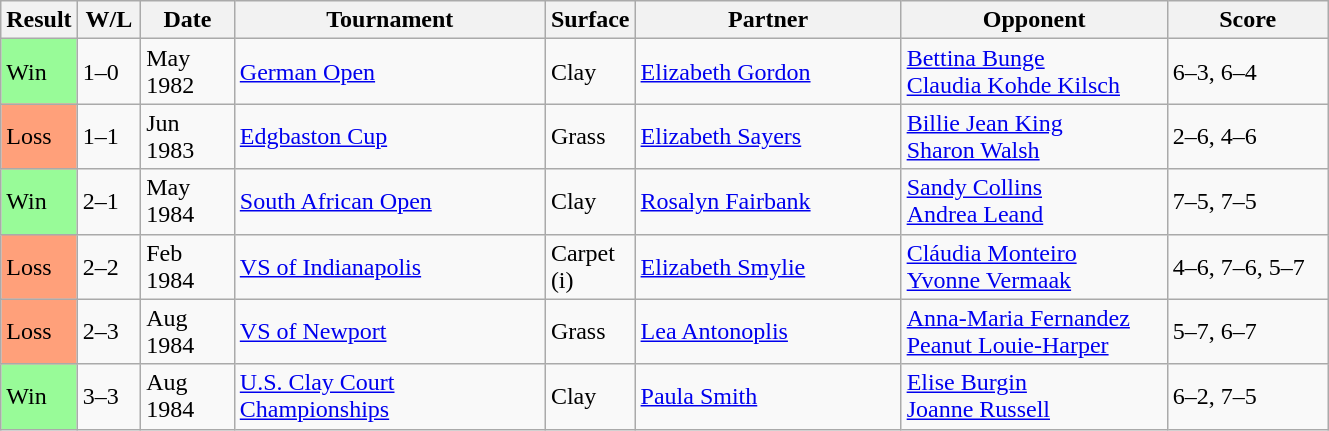<table class="sortable wikitable">
<tr>
<th style="width:40px">Result</th>
<th style="width:35px" class="unsortable">W/L</th>
<th style="width:55px">Date</th>
<th style="width:200px">Tournament</th>
<th style="width:50px">Surface</th>
<th style="width:170px">Partner</th>
<th style="width:170px">Opponent</th>
<th style="width:100px" class="unsortable">Score</th>
</tr>
<tr>
<td style="background:#98fb98;">Win</td>
<td>1–0</td>
<td>May 1982</td>
<td><a href='#'>German Open</a></td>
<td>Clay</td>
<td> <a href='#'>Elizabeth Gordon</a></td>
<td> <a href='#'>Bettina Bunge</a><br> <a href='#'>Claudia Kohde Kilsch</a></td>
<td>6–3, 6–4</td>
</tr>
<tr>
<td style="background:#ffa07a;">Loss</td>
<td>1–1</td>
<td>Jun 1983</td>
<td><a href='#'>Edgbaston Cup</a></td>
<td>Grass</td>
<td> <a href='#'>Elizabeth Sayers</a></td>
<td> <a href='#'>Billie Jean King</a><br> <a href='#'>Sharon Walsh</a></td>
<td>2–6, 4–6</td>
</tr>
<tr>
<td style="background:#98fb98;">Win</td>
<td>2–1</td>
<td>May 1984</td>
<td><a href='#'>South African Open</a></td>
<td>Clay</td>
<td> <a href='#'>Rosalyn Fairbank</a></td>
<td> <a href='#'>Sandy Collins</a><br> <a href='#'>Andrea Leand</a></td>
<td>7–5, 7–5</td>
</tr>
<tr>
<td style="background:#ffa07a;">Loss</td>
<td>2–2</td>
<td>Feb 1984</td>
<td><a href='#'>VS of Indianapolis</a></td>
<td>Carpet (i)</td>
<td> <a href='#'>Elizabeth Smylie</a></td>
<td> <a href='#'>Cláudia Monteiro</a><br> <a href='#'>Yvonne Vermaak</a></td>
<td>4–6, 7–6, 5–7</td>
</tr>
<tr>
<td style="background:#ffa07a;">Loss</td>
<td>2–3</td>
<td>Aug 1984</td>
<td><a href='#'>VS of Newport</a></td>
<td>Grass</td>
<td> <a href='#'>Lea Antonoplis</a></td>
<td> <a href='#'>Anna-Maria Fernandez</a><br> <a href='#'>Peanut Louie-Harper</a></td>
<td>5–7, 6–7</td>
</tr>
<tr>
<td style="background:#98fb98;">Win</td>
<td>3–3</td>
<td>Aug 1984</td>
<td><a href='#'>U.S. Clay Court Championships</a></td>
<td>Clay</td>
<td> <a href='#'>Paula Smith</a></td>
<td> <a href='#'>Elise Burgin</a><br> <a href='#'>Joanne Russell</a></td>
<td>6–2, 7–5</td>
</tr>
</table>
